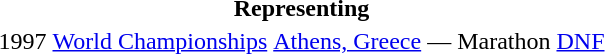<table>
<tr>
<th colspan="6">Representing </th>
</tr>
<tr>
<td>1997</td>
<td><a href='#'>World Championships</a></td>
<td><a href='#'>Athens, Greece</a></td>
<td>—</td>
<td>Marathon</td>
<td><a href='#'>DNF</a></td>
</tr>
</table>
